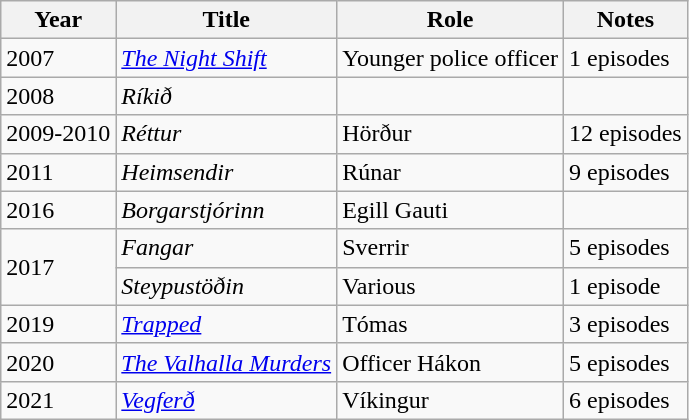<table class="wikitable sortable">
<tr>
<th>Year</th>
<th>Title</th>
<th>Role</th>
<th class="unsortable">Notes</th>
</tr>
<tr>
<td>2007</td>
<td><em><a href='#'>The Night Shift</a></em></td>
<td>Younger police officer</td>
<td>1 episodes</td>
</tr>
<tr>
<td>2008</td>
<td><em>Ríkið</em></td>
<td></td>
<td></td>
</tr>
<tr>
<td>2009-2010</td>
<td><em>Réttur</em></td>
<td>Hörður</td>
<td>12 episodes</td>
</tr>
<tr>
<td>2011</td>
<td><em>Heimsendir</em></td>
<td>Rúnar</td>
<td>9 episodes</td>
</tr>
<tr>
<td>2016</td>
<td><em>Borgarstjórinn</em></td>
<td>Egill Gauti</td>
<td></td>
</tr>
<tr>
<td rowspan=2>2017</td>
<td><em>Fangar</em></td>
<td>Sverrir</td>
<td>5 episodes</td>
</tr>
<tr>
<td><em>Steypustöðin</em></td>
<td>Various</td>
<td>1 episode</td>
</tr>
<tr>
<td>2019</td>
<td><em><a href='#'>Trapped</a></em></td>
<td>Tómas</td>
<td>3 episodes</td>
</tr>
<tr>
<td>2020</td>
<td><em><a href='#'>The Valhalla Murders</a></em></td>
<td>Officer Hákon</td>
<td>5 episodes</td>
</tr>
<tr>
<td>2021</td>
<td><em><a href='#'>Vegferð</a></em></td>
<td>Víkingur</td>
<td>6 episodes</td>
</tr>
</table>
